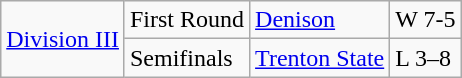<table class="wikitable">
<tr>
<td rowspan="2"><a href='#'>Division III</a></td>
<td>First Round</td>
<td><a href='#'>Denison</a></td>
<td>W 7-5</td>
</tr>
<tr>
<td>Semifinals</td>
<td><a href='#'>Trenton State</a></td>
<td>L 3–8</td>
</tr>
</table>
